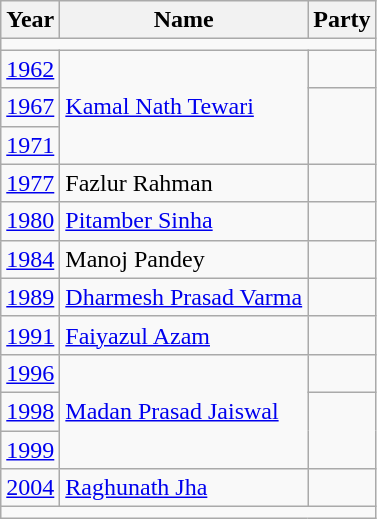<table class="wikitable">
<tr>
<th>Year</th>
<th>Name</th>
<th colspan=2>Party</th>
</tr>
<tr>
<td colspan=4></td>
</tr>
<tr>
<td><a href='#'>1962</a></td>
<td rowspan=3><a href='#'>Kamal Nath Tewari</a></td>
<td></td>
</tr>
<tr>
<td><a href='#'>1967</a></td>
</tr>
<tr>
<td><a href='#'>1971</a></td>
</tr>
<tr>
<td><a href='#'>1977</a></td>
<td>Fazlur Rahman</td>
<td></td>
</tr>
<tr>
<td><a href='#'>1980</a></td>
<td><a href='#'>Pitamber Sinha</a></td>
<td></td>
</tr>
<tr>
<td><a href='#'>1984</a></td>
<td>Manoj Pandey</td>
<td></td>
</tr>
<tr>
<td><a href='#'>1989</a></td>
<td><a href='#'>Dharmesh Prasad Varma</a></td>
<td></td>
</tr>
<tr>
<td><a href='#'>1991</a></td>
<td><a href='#'>Faiyazul Azam</a></td>
</tr>
<tr>
<td><a href='#'>1996</a></td>
<td rowspan="3"><a href='#'>Madan Prasad Jaiswal</a></td>
<td></td>
</tr>
<tr>
<td><a href='#'>1998</a></td>
</tr>
<tr>
<td><a href='#'>1999</a></td>
</tr>
<tr>
<td><a href='#'>2004</a></td>
<td><a href='#'>Raghunath Jha</a></td>
<td></td>
</tr>
<tr>
<td colspan="4"></td>
</tr>
</table>
